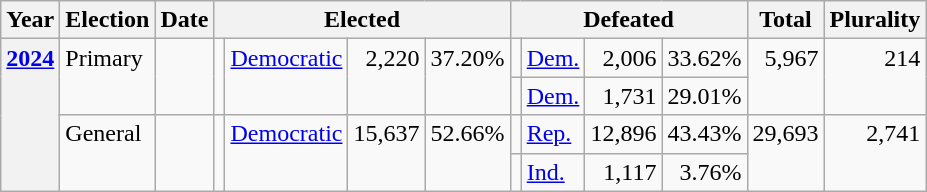<table class="wikitable">
<tr>
<th>Year</th>
<th>Election</th>
<th>Date</th>
<th colspan="4">Elected</th>
<th colspan="4">Defeated</th>
<th>Total</th>
<th>Plurality</th>
</tr>
<tr>
<th rowspan="4" valign="top"><a href='#'>2024</a></th>
<td rowspan="2" valign="top">Primary</td>
<td rowspan="2" valign="top"></td>
<td rowspan="2" valign="top"></td>
<td rowspan="2" valign="top" ><a href='#'>Democratic</a></td>
<td rowspan="2" valign="top" align="right">2,220</td>
<td rowspan="2" valign="top" align="right">37.20%</td>
<td valign="top"></td>
<td valign="top" ><a href='#'>Dem.</a></td>
<td valign="top" align="right">2,006</td>
<td valign="top" align="right">33.62%</td>
<td rowspan="2" valign="top" align="right">5,967</td>
<td rowspan="2" valign="top" align="right">214</td>
</tr>
<tr>
<td valign="top"></td>
<td valign="top" ><a href='#'>Dem.</a></td>
<td valign="top" align="right">1,731</td>
<td valign="top" align="right">29.01%</td>
</tr>
<tr>
<td rowspan="2" valign="top">General</td>
<td rowspan="2" valign="top"></td>
<td rowspan="2" valign="top"></td>
<td rowspan="2" valign="top" ><a href='#'>Democratic</a></td>
<td rowspan="2" valign="top" align="right">15,637</td>
<td rowspan="2" valign="top" align="right">52.66%</td>
<td valign="top"></td>
<td valign="top" ><a href='#'>Rep.</a></td>
<td valign="top" align="right">12,896</td>
<td valign="top" align="right">43.43%</td>
<td rowspan="2" valign="top" align="right">29,693</td>
<td rowspan="2" valign="top" align="right">2,741</td>
</tr>
<tr>
<td></td>
<td valign="top" ><a href='#'>Ind.</a></td>
<td valign="top" align="right">1,117</td>
<td valign="top" align="right">3.76%</td>
</tr>
</table>
